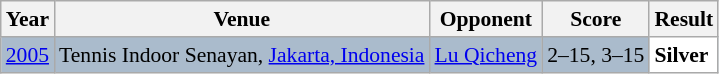<table class="sortable wikitable" style="font-size: 90%;">
<tr>
<th>Year</th>
<th>Venue</th>
<th>Opponent</th>
<th>Score</th>
<th>Result</th>
</tr>
<tr style="background:#AABBCC">
<td align="center"><a href='#'>2005</a></td>
<td align="left">Tennis Indoor Senayan, <a href='#'>Jakarta, Indonesia</a></td>
<td align="left"> <a href='#'>Lu Qicheng</a></td>
<td align="left">2–15, 3–15</td>
<td style="text-align:left; background:white"> <strong>Silver</strong></td>
</tr>
</table>
